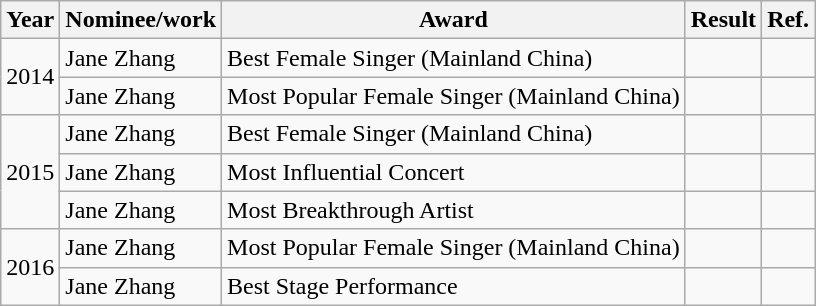<table class="wikitable">
<tr>
<th>Year</th>
<th>Nominee/work</th>
<th>Award</th>
<th><strong>Result</strong></th>
<th>Ref.</th>
</tr>
<tr>
<td rowspan="2">2014</td>
<td>Jane Zhang</td>
<td>Best Female Singer (Mainland China)</td>
<td></td>
<td></td>
</tr>
<tr>
<td>Jane Zhang</td>
<td>Most Popular Female Singer (Mainland China)</td>
<td></td>
<td></td>
</tr>
<tr>
<td rowspan="3">2015</td>
<td>Jane Zhang</td>
<td>Best Female Singer (Mainland China)</td>
<td></td>
<td></td>
</tr>
<tr>
<td>Jane Zhang</td>
<td>Most Influential Concert</td>
<td></td>
<td></td>
</tr>
<tr>
<td>Jane Zhang</td>
<td>Most Breakthrough Artist</td>
<td></td>
<td></td>
</tr>
<tr>
<td rowspan="2">2016</td>
<td>Jane Zhang</td>
<td>Most Popular Female Singer (Mainland China)</td>
<td></td>
<td></td>
</tr>
<tr>
<td>Jane Zhang</td>
<td>Best Stage Performance</td>
<td></td>
<td></td>
</tr>
</table>
